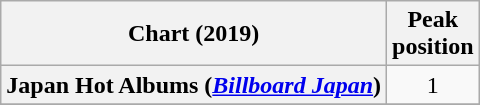<table class="wikitable sortable plainrowheaders" style="text-align:center">
<tr>
<th scope="col">Chart (2019)</th>
<th scope="col">Peak<br>position</th>
</tr>
<tr>
<th scope="row">Japan Hot Albums (<em><a href='#'>Billboard Japan</a></em>)</th>
<td>1</td>
</tr>
<tr>
</tr>
</table>
